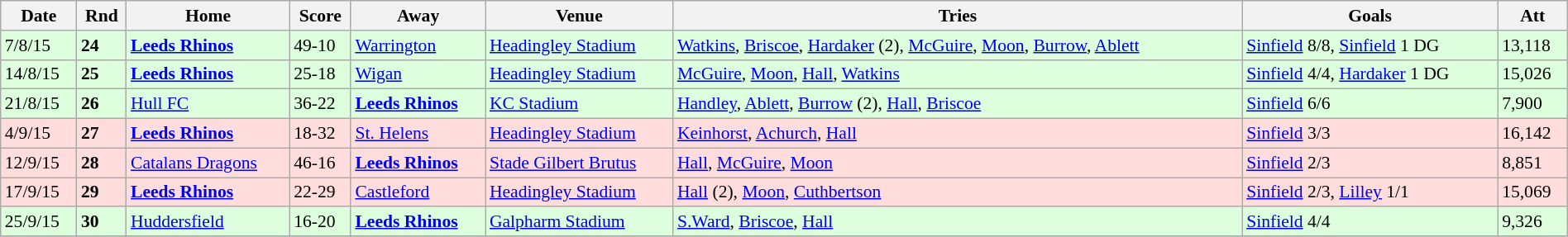<table class="wikitable" style="font-size:90%;" width="100%">
<tr>
<th>Date</th>
<th>Rnd</th>
<th>Home</th>
<th>Score</th>
<th>Away</th>
<th>Venue</th>
<th>Tries</th>
<th>Goals</th>
<th>Att</th>
</tr>
<tr style="background:#ddffdd;" width=20 | >
<td>7/8/15</td>
<td><strong>24</strong></td>
<td> <strong><a href='#'>Leeds Rhinos</a></strong></td>
<td>49-10</td>
<td><a href='#'>Warrington</a></td>
<td><a href='#'>Headingley Stadium</a></td>
<td><a href='#'>Watkins</a>, <a href='#'>Briscoe</a>, <a href='#'>Hardaker</a> (2), <a href='#'>McGuire</a>, <a href='#'>Moon</a>, <a href='#'>Burrow</a>, <a href='#'>Ablett</a></td>
<td><a href='#'>Sinfield</a> 8/8, <a href='#'>Sinfield</a> 1 DG</td>
<td>13,118</td>
</tr>
<tr style="background:#ddffdd;" width=20 | >
<td>14/8/15</td>
<td><strong>25</strong></td>
<td> <strong><a href='#'>Leeds Rhinos</a></strong></td>
<td>25-18</td>
<td><a href='#'>Wigan</a></td>
<td><a href='#'>Headingley Stadium</a></td>
<td><a href='#'>McGuire</a>, <a href='#'>Moon</a>, <a href='#'>Hall</a>, <a href='#'>Watkins</a></td>
<td><a href='#'>Sinfield</a> 4/4, <a href='#'>Hardaker</a> 1 DG</td>
<td>15,026</td>
</tr>
<tr style="background:#ddffdd;" width=20 | >
<td>21/8/15</td>
<td><strong>26</strong></td>
<td><a href='#'>Hull FC</a></td>
<td>36-22</td>
<td> <strong><a href='#'>Leeds Rhinos</a></strong></td>
<td><a href='#'>KC Stadium</a></td>
<td><a href='#'>Handley</a>, <a href='#'>Ablett</a>, <a href='#'>Burrow</a> (2), <a href='#'>Hall</a>, <a href='#'>Briscoe</a></td>
<td><a href='#'>Sinfield</a> 6/6</td>
<td>7,900</td>
</tr>
<tr style="background:#ffdddd;" width=20 | >
<td>4/9/15</td>
<td><strong>27</strong></td>
<td> <strong><a href='#'>Leeds Rhinos</a></strong></td>
<td>18-32</td>
<td><a href='#'>St. Helens</a></td>
<td><a href='#'>Headingley Stadium</a></td>
<td><a href='#'>Keinhorst</a>, <a href='#'>Achurch</a>, <a href='#'>Hall</a></td>
<td><a href='#'>Sinfield</a> 3/3</td>
<td>16,142</td>
</tr>
<tr style="background:#ffdddd;" width=20 | >
<td>12/9/15</td>
<td><strong>28</strong></td>
<td><a href='#'>Catalans Dragons</a></td>
<td>46-16</td>
<td> <strong><a href='#'>Leeds Rhinos</a></strong></td>
<td><a href='#'>Stade Gilbert Brutus</a></td>
<td><a href='#'>Hall</a>, <a href='#'>McGuire</a>, <a href='#'>Moon</a></td>
<td><a href='#'>Sinfield</a> 2/3</td>
<td>8,851</td>
</tr>
<tr style="background:#ffdddd;" width=20 | >
<td>17/9/15</td>
<td><strong>29</strong></td>
<td> <strong><a href='#'>Leeds Rhinos</a></strong></td>
<td>22-29</td>
<td><a href='#'>Castleford</a></td>
<td><a href='#'>Headingley Stadium</a></td>
<td><a href='#'>Hall</a> (2), <a href='#'>Moon</a>, <a href='#'>Cuthbertson</a></td>
<td><a href='#'>Sinfield</a> 2/3, <a href='#'>Lilley</a> 1/1</td>
<td>15,069</td>
</tr>
<tr style="background:#ddffdd;" width=20 | >
<td>25/9/15</td>
<td><strong>30</strong></td>
<td><a href='#'>Huddersfield</a></td>
<td>16-20</td>
<td> <strong><a href='#'>Leeds Rhinos</a></strong></td>
<td><a href='#'>Galpharm Stadium</a></td>
<td><a href='#'>S.Ward</a>, <a href='#'>Briscoe</a>, <a href='#'>Hall</a></td>
<td><a href='#'>Sinfield</a> 4/4</td>
<td>9,326</td>
</tr>
<tr>
</tr>
</table>
